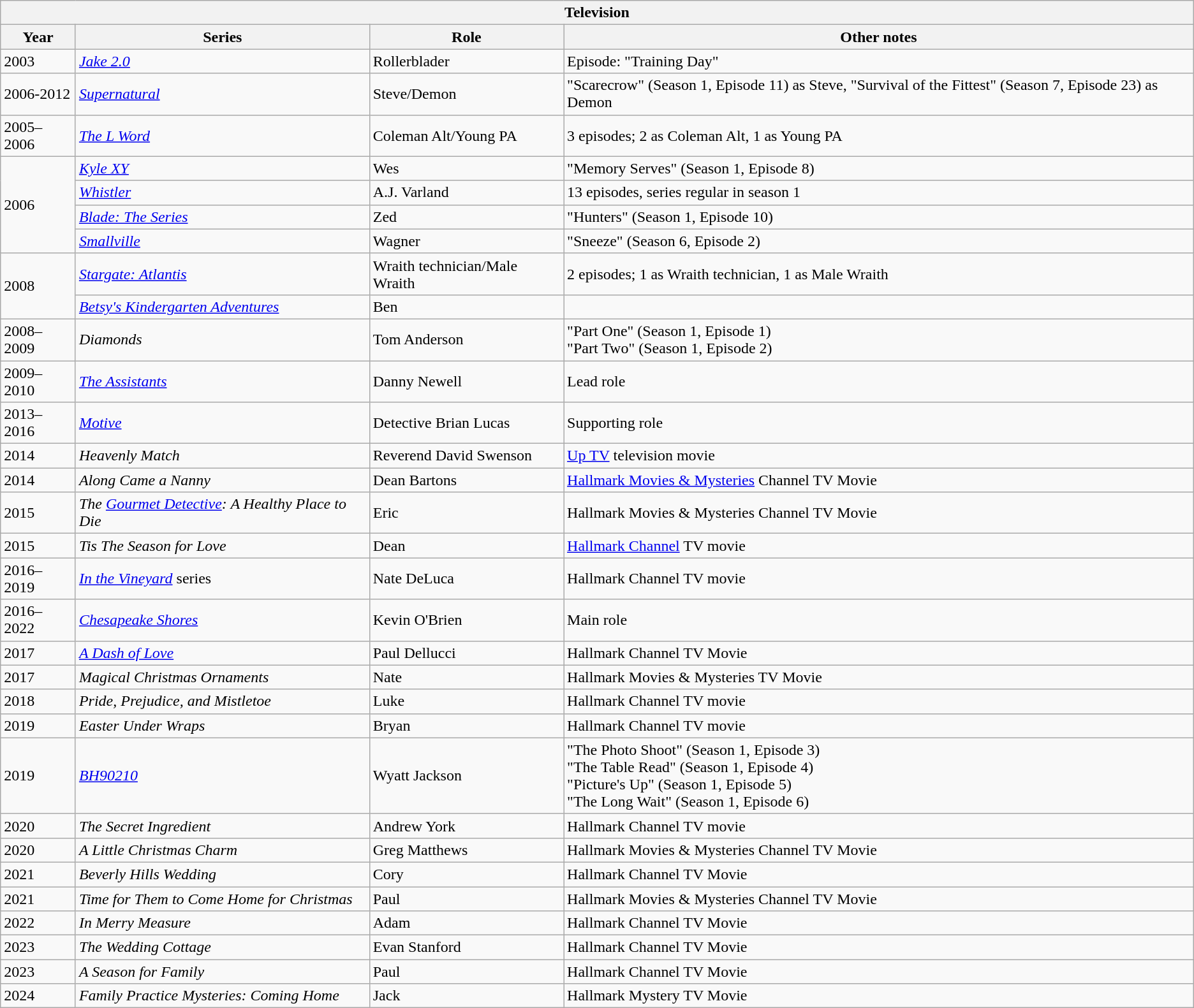<table class="wikitable sortable">
<tr>
<th colspan="4">Television</th>
</tr>
<tr>
<th>Year</th>
<th>Series</th>
<th>Role</th>
<th class="unsortable">Other notes</th>
</tr>
<tr>
<td>2003</td>
<td><em><a href='#'>Jake 2.0</a></em></td>
<td>Rollerblader</td>
<td>Episode: "Training Day"</td>
</tr>
<tr>
<td>2006-2012</td>
<td><em><a href='#'>Supernatural</a></em></td>
<td>Steve/Demon</td>
<td>"Scarecrow" (Season 1, Episode 11) as Steve, "Survival of the Fittest" (Season 7, Episode 23) as Demon</td>
</tr>
<tr>
<td>2005–2006</td>
<td data-sort-value="L Word, The"><em><a href='#'>The L Word</a></em></td>
<td>Coleman Alt/Young PA</td>
<td>3 episodes; 2 as Coleman Alt, 1 as Young PA</td>
</tr>
<tr>
<td rowspan="4">2006</td>
<td><em><a href='#'>Kyle XY</a></em></td>
<td>Wes</td>
<td>"Memory Serves" (Season 1, Episode 8)</td>
</tr>
<tr>
<td><em><a href='#'>Whistler</a></em></td>
<td>A.J. Varland</td>
<td>13 episodes, series regular in season 1</td>
</tr>
<tr>
<td><em><a href='#'>Blade: The Series</a></em></td>
<td>Zed</td>
<td>"Hunters" (Season 1, Episode 10)</td>
</tr>
<tr>
<td><em><a href='#'>Smallville</a></em></td>
<td>Wagner</td>
<td>"Sneeze" (Season 6, Episode 2)</td>
</tr>
<tr>
<td rowspan="2">2008</td>
<td><em><a href='#'>Stargate: Atlantis</a></em></td>
<td>Wraith technician/Male Wraith</td>
<td>2 episodes; 1 as Wraith technician, 1 as Male Wraith</td>
</tr>
<tr>
<td><em><a href='#'>Betsy's Kindergarten Adventures</a></em></td>
<td>Ben</td>
<td></td>
</tr>
<tr>
<td>2008–2009</td>
<td><em>Diamonds</em></td>
<td>Tom Anderson</td>
<td>"Part One" (Season 1, Episode 1)<br>"Part Two" (Season 1, Episode 2)</td>
</tr>
<tr>
<td>2009–2010</td>
<td data-sort-value="Assistants, The"><em><a href='#'>The Assistants</a></em></td>
<td>Danny Newell</td>
<td>Lead role</td>
</tr>
<tr>
<td>2013–2016</td>
<td><em><a href='#'>Motive</a></em></td>
<td>Detective Brian Lucas</td>
<td>Supporting role</td>
</tr>
<tr>
<td>2014</td>
<td><em>Heavenly Match</em></td>
<td>Reverend David Swenson</td>
<td><a href='#'>Up TV</a> television movie</td>
</tr>
<tr>
<td>2014</td>
<td><em>Along Came a Nanny</em></td>
<td>Dean Bartons</td>
<td><a href='#'>Hallmark Movies & Mysteries</a> Channel TV Movie</td>
</tr>
<tr>
<td>2015</td>
<td data-sort-value="Gourmet Detective: A Healthy Place to Die, The"><em>The <a href='#'>Gourmet Detective</a>: A Healthy Place to Die</em></td>
<td>Eric</td>
<td>Hallmark Movies & Mysteries Channel TV Movie</td>
</tr>
<tr>
<td>2015</td>
<td><em>Tis The Season for Love</em></td>
<td>Dean</td>
<td><a href='#'>Hallmark Channel</a> TV movie</td>
</tr>
<tr>
<td>2016–2019</td>
<td><em><a href='#'>In the Vineyard</a></em> series</td>
<td>Nate DeLuca</td>
<td>Hallmark Channel TV movie</td>
</tr>
<tr>
<td>2016–2022</td>
<td><em><a href='#'>Chesapeake Shores</a></em></td>
<td>Kevin O'Brien</td>
<td>Main role</td>
</tr>
<tr>
<td>2017</td>
<td data-sort-value="Dash of Love, A"><em><a href='#'>A Dash of Love</a></em></td>
<td>Paul Dellucci</td>
<td>Hallmark Channel TV Movie</td>
</tr>
<tr>
<td>2017</td>
<td><em>Magical Christmas Ornaments</em></td>
<td>Nate</td>
<td>Hallmark Movies & Mysteries TV Movie</td>
</tr>
<tr>
<td>2018</td>
<td><em>Pride, Prejudice, and Mistletoe</em></td>
<td>Luke</td>
<td>Hallmark Channel TV movie</td>
</tr>
<tr>
<td>2019</td>
<td><em>Easter Under Wraps</em></td>
<td>Bryan</td>
<td>Hallmark Channel TV movie</td>
</tr>
<tr>
<td>2019</td>
<td><em><a href='#'>BH90210</a></em></td>
<td>Wyatt Jackson</td>
<td>"The Photo Shoot" (Season 1, Episode 3)<br>"The Table Read" (Season 1, Episode 4)<br>"Picture's Up" (Season 1, Episode 5)<br>"The Long Wait" (Season 1, Episode 6)</td>
</tr>
<tr>
<td>2020</td>
<td data-sort-value="Secret Ingredient, The"><em>The Secret Ingredient</em></td>
<td>Andrew York</td>
<td>Hallmark Channel TV movie</td>
</tr>
<tr>
<td>2020</td>
<td data-sort-value="Little Christmas Charm, A"><em>A Little Christmas Charm</em></td>
<td>Greg Matthews</td>
<td>Hallmark Movies & Mysteries Channel TV Movie</td>
</tr>
<tr>
<td>2021</td>
<td><em>Beverly Hills Wedding</em></td>
<td>Cory</td>
<td>Hallmark Channel TV Movie</td>
</tr>
<tr>
<td>2021</td>
<td><em>Time for Them to Come Home for Christmas</em></td>
<td>Paul</td>
<td>Hallmark Movies & Mysteries Channel TV Movie</td>
</tr>
<tr>
<td>2022</td>
<td><em>In Merry Measure</em></td>
<td>Adam</td>
<td>Hallmark Channel TV Movie</td>
</tr>
<tr>
<td>2023</td>
<td><em>The Wedding Cottage</em></td>
<td>Evan Stanford</td>
<td>Hallmark Channel TV Movie</td>
</tr>
<tr>
<td>2023</td>
<td data-sort-value="Season for Family, A"><em>A Season for Family</em></td>
<td>Paul</td>
<td>Hallmark Channel TV Movie</td>
</tr>
<tr>
<td>2024</td>
<td><em>Family Practice Mysteries: Coming Home</em></td>
<td>Jack</td>
<td>Hallmark Mystery TV Movie</td>
</tr>
</table>
